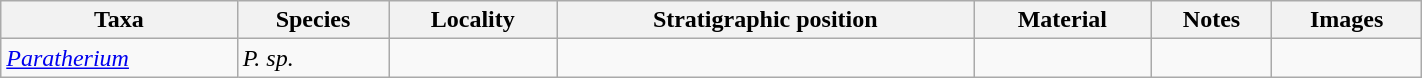<table class="wikitable sortable" align="center" width="75%">
<tr>
<th>Taxa</th>
<th>Species</th>
<th>Locality</th>
<th>Stratigraphic position</th>
<th>Material</th>
<th>Notes</th>
<th>Images</th>
</tr>
<tr>
<td><em><a href='#'>Paratherium</a></em></td>
<td><em>P. sp.</em></td>
<td></td>
<td></td>
<td></td>
<td></td>
<td></td>
</tr>
</table>
